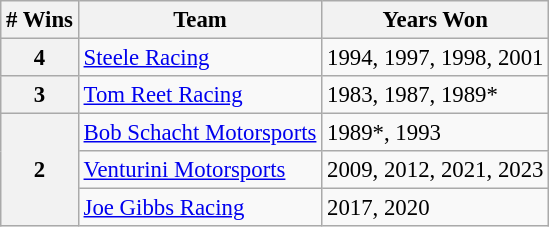<table class="wikitable" style="font-size: 95%;">
<tr>
<th># Wins</th>
<th>Team</th>
<th>Years Won</th>
</tr>
<tr>
<th>4</th>
<td><a href='#'>Steele Racing</a></td>
<td>1994, 1997, 1998, 2001</td>
</tr>
<tr>
<th>3</th>
<td><a href='#'>Tom Reet Racing</a></td>
<td>1983, 1987, 1989*</td>
</tr>
<tr>
<th rowspan=3>2</th>
<td><a href='#'>Bob Schacht Motorsports</a></td>
<td>1989*, 1993</td>
</tr>
<tr>
<td><a href='#'>Venturini Motorsports</a></td>
<td>2009, 2012, 2021, 2023</td>
</tr>
<tr>
<td><a href='#'>Joe Gibbs Racing</a></td>
<td>2017, 2020</td>
</tr>
</table>
